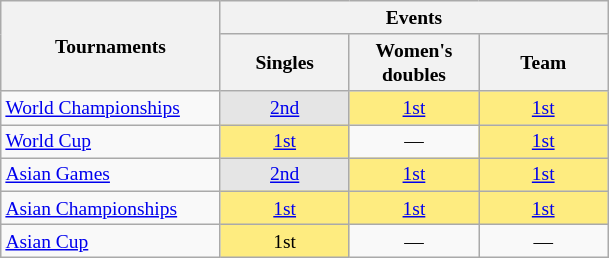<table class="wikitable" style="text-align:center; font-size:small;">
<tr>
<th rowspan="2" width="140">Tournaments</th>
<th colspan="4" width="240">Events</th>
</tr>
<tr>
<th width="80">Singles</th>
<th width="80">Women's<br>doubles</th>
<th width="80">Team</th>
</tr>
<tr>
<td style="text-align:left;"><a href='#'>World Championships</a></td>
<td style="background: #e5e5e5;"><a href='#'>2nd</a></td>
<td style="background: #feec80;"><a href='#'>1st</a></td>
<td style="background: #feec80;"><a href='#'>1st</a></td>
</tr>
<tr>
<td style="text-align:left;"><a href='#'>World Cup</a></td>
<td style="background: #feec80;"><a href='#'>1st</a></td>
<td>—</td>
<td style="background: #feec80;"><a href='#'>1st</a></td>
</tr>
<tr>
<td style="text-align:left;"><a href='#'>Asian Games</a></td>
<td style="background: #e5e5e5;"><a href='#'>2nd</a></td>
<td style="background: #feec80;"><a href='#'>1st</a></td>
<td style="background: #feec80;"><a href='#'>1st</a></td>
</tr>
<tr>
<td style="text-align:left;"><a href='#'>Asian Championships</a></td>
<td style="background: #feec80;"><a href='#'>1st</a></td>
<td style="background: #feec80;"><a href='#'>1st</a></td>
<td style="background: #feec80;"><a href='#'>1st</a></td>
</tr>
<tr>
<td style="text-align:left;"><a href='#'>Asian Cup</a></td>
<td style="background: #feec80;">1st</td>
<td>—</td>
<td>—</td>
</tr>
</table>
